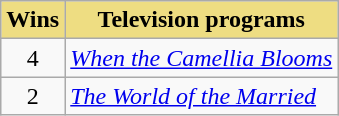<table class="wikitable">
<tr>
<th style="background:#EEDD82; text-align:center">Wins</th>
<th style="background:#EEDD82; text-align:center">Television programs</th>
</tr>
<tr>
<td style="text-align:center">4</td>
<td><em><a href='#'>When the Camellia Blooms</a></em></td>
</tr>
<tr>
<td style="text-align:center">2</td>
<td><em><a href='#'>The World of the Married</a></em></td>
</tr>
</table>
